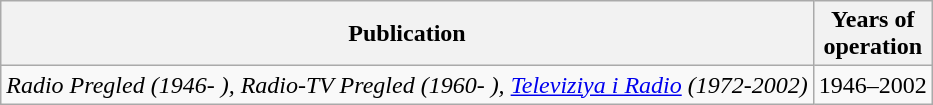<table class="wikitable">
<tr>
<th>Publication</th>
<th>Years of<br>operation</th>
</tr>
<tr>
<td><em>Radio Pregled (1946- ), Radio-TV Pregled (1960- ), <a href='#'>Televiziya i Radio</a> (1972-2002)</em></td>
<td>1946–2002</td>
</tr>
</table>
